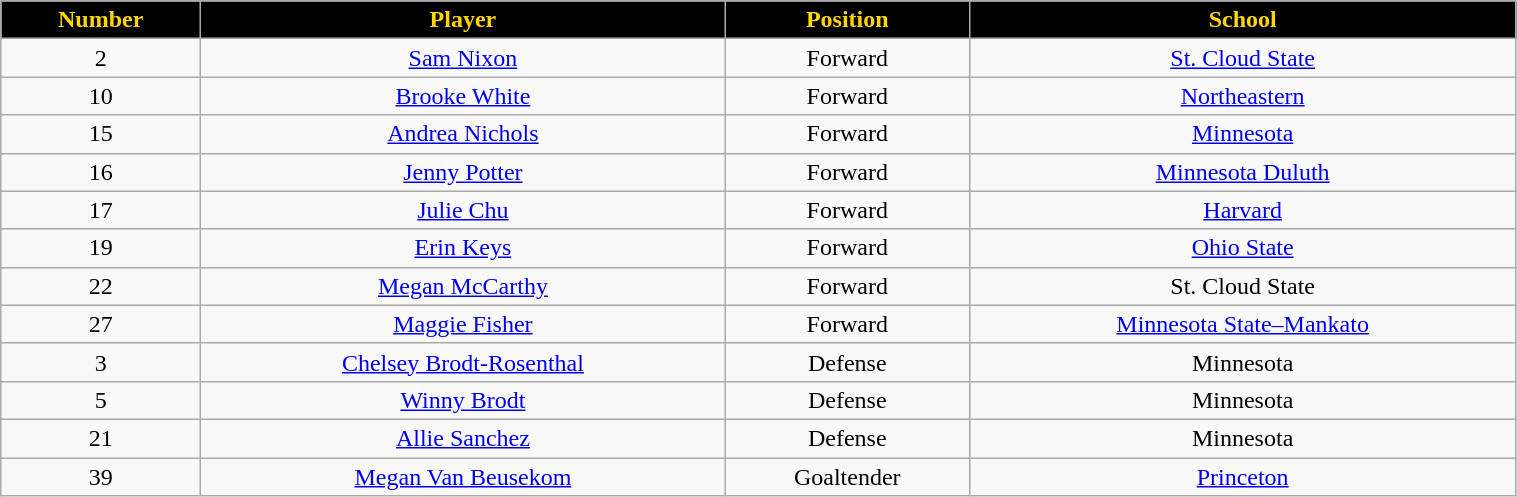<table class="wikitable" style="width:80%; text-align:center;">
<tr style="text-align:center; background:black; color:gold;">
<td><strong>Number</strong></td>
<td><strong>Player</strong></td>
<td><strong>Position</strong></td>
<td><strong>School</strong></td>
</tr>
<tr>
<td>2</td>
<td><a href='#'>Sam Nixon</a></td>
<td>Forward</td>
<td><a href='#'>St. Cloud State</a></td>
</tr>
<tr>
<td>10</td>
<td><a href='#'>Brooke White</a></td>
<td>Forward</td>
<td><a href='#'>Northeastern</a></td>
</tr>
<tr>
<td>15</td>
<td><a href='#'>Andrea Nichols</a></td>
<td>Forward</td>
<td><a href='#'>Minnesota</a></td>
</tr>
<tr>
<td>16</td>
<td><a href='#'>Jenny Potter</a></td>
<td>Forward</td>
<td><a href='#'>Minnesota Duluth</a></td>
</tr>
<tr>
<td>17</td>
<td><a href='#'>Julie Chu</a></td>
<td>Forward</td>
<td><a href='#'>Harvard</a></td>
</tr>
<tr>
<td>19</td>
<td><a href='#'>Erin Keys</a></td>
<td>Forward</td>
<td><a href='#'>Ohio State</a></td>
</tr>
<tr>
<td>22</td>
<td><a href='#'>Megan McCarthy</a></td>
<td>Forward</td>
<td>St. Cloud State</td>
</tr>
<tr>
<td>27</td>
<td><a href='#'>Maggie Fisher</a></td>
<td>Forward</td>
<td><a href='#'>Minnesota State–Mankato</a></td>
</tr>
<tr>
<td>3</td>
<td><a href='#'>Chelsey Brodt-Rosenthal</a></td>
<td>Defense</td>
<td>Minnesota</td>
</tr>
<tr>
<td>5</td>
<td><a href='#'>Winny Brodt</a></td>
<td>Defense</td>
<td>Minnesota</td>
</tr>
<tr>
<td>21</td>
<td><a href='#'>Allie Sanchez</a></td>
<td>Defense</td>
<td>Minnesota</td>
</tr>
<tr>
<td>39</td>
<td><a href='#'>Megan Van Beusekom</a></td>
<td>Goaltender</td>
<td><a href='#'>Princeton</a></td>
</tr>
</table>
